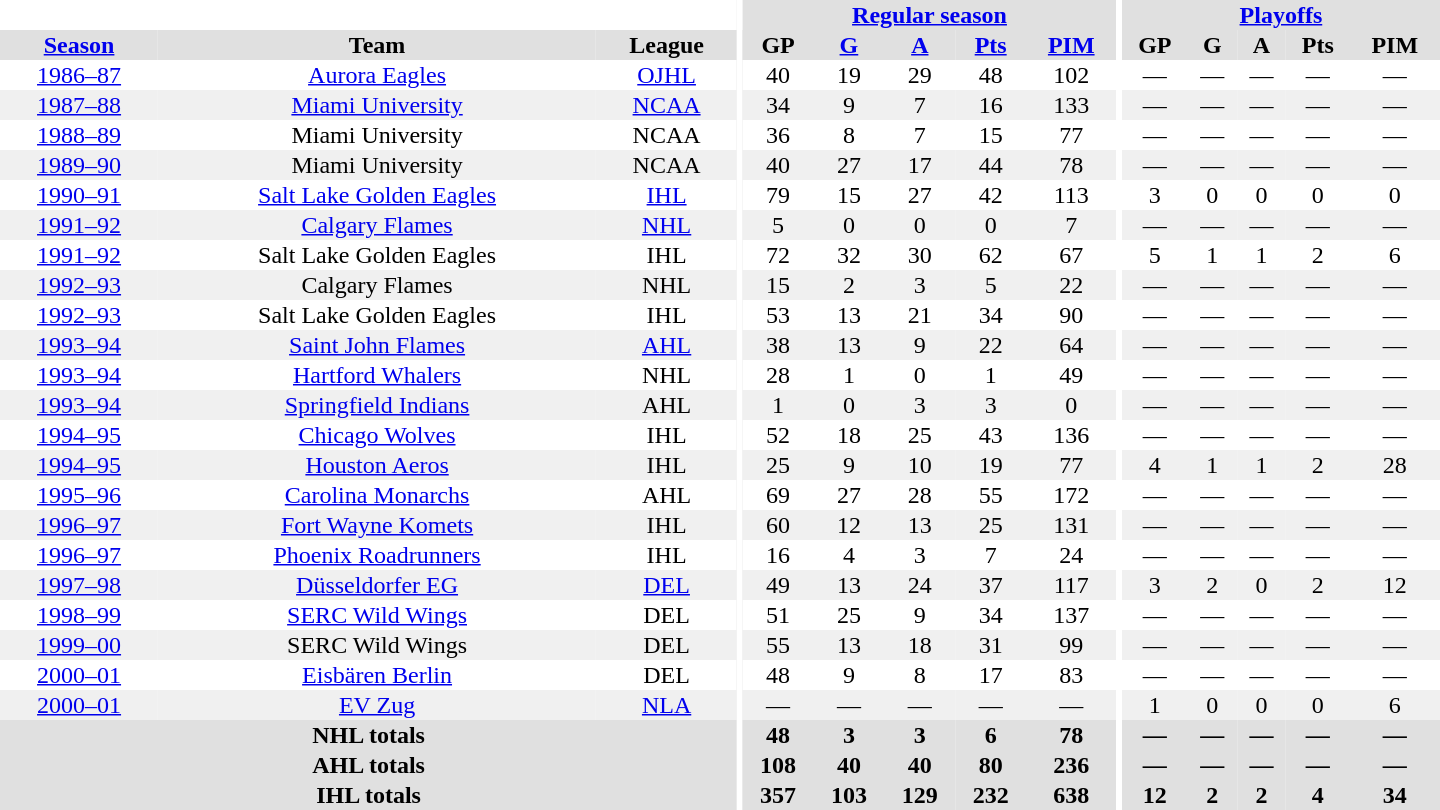<table border="0" cellpadding="1" cellspacing="0" style="text-align:center; width:60em">
<tr bgcolor="#e0e0e0">
<th colspan="3" bgcolor="#ffffff"></th>
<th rowspan="99" bgcolor="#ffffff"></th>
<th colspan="5"><a href='#'>Regular season</a></th>
<th rowspan="99" bgcolor="#ffffff"></th>
<th colspan="5"><a href='#'>Playoffs</a></th>
</tr>
<tr bgcolor="#e0e0e0">
<th><a href='#'>Season</a></th>
<th>Team</th>
<th>League</th>
<th>GP</th>
<th><a href='#'>G</a></th>
<th><a href='#'>A</a></th>
<th><a href='#'>Pts</a></th>
<th><a href='#'>PIM</a></th>
<th>GP</th>
<th>G</th>
<th>A</th>
<th>Pts</th>
<th>PIM</th>
</tr>
<tr>
<td><a href='#'>1986–87</a></td>
<td><a href='#'>Aurora Eagles</a></td>
<td><a href='#'>OJHL</a></td>
<td>40</td>
<td>19</td>
<td>29</td>
<td>48</td>
<td>102</td>
<td>—</td>
<td>—</td>
<td>—</td>
<td>—</td>
<td>—</td>
</tr>
<tr bgcolor="#f0f0f0">
<td><a href='#'>1987–88</a></td>
<td><a href='#'>Miami University</a></td>
<td><a href='#'>NCAA</a></td>
<td>34</td>
<td>9</td>
<td>7</td>
<td>16</td>
<td>133</td>
<td>—</td>
<td>—</td>
<td>—</td>
<td>—</td>
<td>—</td>
</tr>
<tr>
<td><a href='#'>1988–89</a></td>
<td>Miami University</td>
<td>NCAA</td>
<td>36</td>
<td>8</td>
<td>7</td>
<td>15</td>
<td>77</td>
<td>—</td>
<td>—</td>
<td>—</td>
<td>—</td>
<td>—</td>
</tr>
<tr bgcolor="#f0f0f0">
<td><a href='#'>1989–90</a></td>
<td>Miami University</td>
<td>NCAA</td>
<td>40</td>
<td>27</td>
<td>17</td>
<td>44</td>
<td>78</td>
<td>—</td>
<td>—</td>
<td>—</td>
<td>—</td>
<td>—</td>
</tr>
<tr>
<td><a href='#'>1990–91</a></td>
<td><a href='#'>Salt Lake Golden Eagles</a></td>
<td><a href='#'>IHL</a></td>
<td>79</td>
<td>15</td>
<td>27</td>
<td>42</td>
<td>113</td>
<td>3</td>
<td>0</td>
<td>0</td>
<td>0</td>
<td>0</td>
</tr>
<tr bgcolor="#f0f0f0">
<td><a href='#'>1991–92</a></td>
<td><a href='#'>Calgary Flames</a></td>
<td><a href='#'>NHL</a></td>
<td>5</td>
<td>0</td>
<td>0</td>
<td>0</td>
<td>7</td>
<td>—</td>
<td>—</td>
<td>—</td>
<td>—</td>
<td>—</td>
</tr>
<tr>
<td><a href='#'>1991–92</a></td>
<td>Salt Lake Golden Eagles</td>
<td>IHL</td>
<td>72</td>
<td>32</td>
<td>30</td>
<td>62</td>
<td>67</td>
<td>5</td>
<td>1</td>
<td>1</td>
<td>2</td>
<td>6</td>
</tr>
<tr bgcolor="#f0f0f0">
<td><a href='#'>1992–93</a></td>
<td>Calgary Flames</td>
<td>NHL</td>
<td>15</td>
<td>2</td>
<td>3</td>
<td>5</td>
<td>22</td>
<td>—</td>
<td>—</td>
<td>—</td>
<td>—</td>
<td>—</td>
</tr>
<tr>
<td><a href='#'>1992–93</a></td>
<td>Salt Lake Golden Eagles</td>
<td>IHL</td>
<td>53</td>
<td>13</td>
<td>21</td>
<td>34</td>
<td>90</td>
<td>—</td>
<td>—</td>
<td>—</td>
<td>—</td>
<td>—</td>
</tr>
<tr bgcolor="#f0f0f0">
<td><a href='#'>1993–94</a></td>
<td><a href='#'>Saint John Flames</a></td>
<td><a href='#'>AHL</a></td>
<td>38</td>
<td>13</td>
<td>9</td>
<td>22</td>
<td>64</td>
<td>—</td>
<td>—</td>
<td>—</td>
<td>—</td>
<td>—</td>
</tr>
<tr>
<td><a href='#'>1993–94</a></td>
<td><a href='#'>Hartford Whalers</a></td>
<td>NHL</td>
<td>28</td>
<td>1</td>
<td>0</td>
<td>1</td>
<td>49</td>
<td>—</td>
<td>—</td>
<td>—</td>
<td>—</td>
<td>—</td>
</tr>
<tr bgcolor="#f0f0f0">
<td><a href='#'>1993–94</a></td>
<td><a href='#'>Springfield Indians</a></td>
<td>AHL</td>
<td>1</td>
<td>0</td>
<td>3</td>
<td>3</td>
<td>0</td>
<td>—</td>
<td>—</td>
<td>—</td>
<td>—</td>
<td>—</td>
</tr>
<tr>
<td><a href='#'>1994–95</a></td>
<td><a href='#'>Chicago Wolves</a></td>
<td>IHL</td>
<td>52</td>
<td>18</td>
<td>25</td>
<td>43</td>
<td>136</td>
<td>—</td>
<td>—</td>
<td>—</td>
<td>—</td>
<td>—</td>
</tr>
<tr bgcolor="#f0f0f0">
<td><a href='#'>1994–95</a></td>
<td><a href='#'>Houston Aeros</a></td>
<td>IHL</td>
<td>25</td>
<td>9</td>
<td>10</td>
<td>19</td>
<td>77</td>
<td>4</td>
<td>1</td>
<td>1</td>
<td>2</td>
<td>28</td>
</tr>
<tr>
<td><a href='#'>1995–96</a></td>
<td><a href='#'>Carolina Monarchs</a></td>
<td>AHL</td>
<td>69</td>
<td>27</td>
<td>28</td>
<td>55</td>
<td>172</td>
<td>—</td>
<td>—</td>
<td>—</td>
<td>—</td>
<td>—</td>
</tr>
<tr bgcolor="#f0f0f0">
<td><a href='#'>1996–97</a></td>
<td><a href='#'>Fort Wayne Komets</a></td>
<td>IHL</td>
<td>60</td>
<td>12</td>
<td>13</td>
<td>25</td>
<td>131</td>
<td>—</td>
<td>—</td>
<td>—</td>
<td>—</td>
<td>—</td>
</tr>
<tr>
<td><a href='#'>1996–97</a></td>
<td><a href='#'>Phoenix Roadrunners</a></td>
<td>IHL</td>
<td>16</td>
<td>4</td>
<td>3</td>
<td>7</td>
<td>24</td>
<td>—</td>
<td>—</td>
<td>—</td>
<td>—</td>
<td>—</td>
</tr>
<tr bgcolor="#f0f0f0">
<td><a href='#'>1997–98</a></td>
<td><a href='#'>Düsseldorfer EG</a></td>
<td><a href='#'>DEL</a></td>
<td>49</td>
<td>13</td>
<td>24</td>
<td>37</td>
<td>117</td>
<td>3</td>
<td>2</td>
<td>0</td>
<td>2</td>
<td>12</td>
</tr>
<tr>
<td><a href='#'>1998–99</a></td>
<td><a href='#'>SERC Wild Wings</a></td>
<td>DEL</td>
<td>51</td>
<td>25</td>
<td>9</td>
<td>34</td>
<td>137</td>
<td>—</td>
<td>—</td>
<td>—</td>
<td>—</td>
<td>—</td>
</tr>
<tr bgcolor="#f0f0f0">
<td><a href='#'>1999–00</a></td>
<td>SERC Wild Wings</td>
<td>DEL</td>
<td>55</td>
<td>13</td>
<td>18</td>
<td>31</td>
<td>99</td>
<td>—</td>
<td>—</td>
<td>—</td>
<td>—</td>
<td>—</td>
</tr>
<tr>
<td><a href='#'>2000–01</a></td>
<td><a href='#'>Eisbären Berlin</a></td>
<td>DEL</td>
<td>48</td>
<td>9</td>
<td>8</td>
<td>17</td>
<td>83</td>
<td>—</td>
<td>—</td>
<td>—</td>
<td>—</td>
<td>—</td>
</tr>
<tr bgcolor="#f0f0f0">
<td><a href='#'>2000–01</a></td>
<td><a href='#'>EV Zug</a></td>
<td><a href='#'>NLA</a></td>
<td>—</td>
<td>—</td>
<td>—</td>
<td>—</td>
<td>—</td>
<td>1</td>
<td>0</td>
<td>0</td>
<td>0</td>
<td>6</td>
</tr>
<tr>
</tr>
<tr ALIGN="center" bgcolor="#e0e0e0">
<th colspan="3">NHL totals</th>
<th ALIGN="center">48</th>
<th ALIGN="center">3</th>
<th ALIGN="center">3</th>
<th ALIGN="center">6</th>
<th ALIGN="center">78</th>
<th ALIGN="center">—</th>
<th ALIGN="center">—</th>
<th ALIGN="center">—</th>
<th ALIGN="center">—</th>
<th ALIGN="center">—</th>
</tr>
<tr>
</tr>
<tr ALIGN="center" bgcolor="#e0e0e0">
<th colspan="3">AHL totals</th>
<th ALIGN="center">108</th>
<th ALIGN="center">40</th>
<th ALIGN="center">40</th>
<th ALIGN="center">80</th>
<th ALIGN="center">236</th>
<th ALIGN="center">—</th>
<th ALIGN="center">—</th>
<th ALIGN="center">—</th>
<th ALIGN="center">—</th>
<th ALIGN="center">—</th>
</tr>
<tr>
</tr>
<tr ALIGN="center" bgcolor="#e0e0e0">
<th colspan="3">IHL totals</th>
<th ALIGN="center">357</th>
<th ALIGN="center">103</th>
<th ALIGN="center">129</th>
<th ALIGN="center">232</th>
<th ALIGN="center">638</th>
<th ALIGN="center">12</th>
<th ALIGN="center">2</th>
<th ALIGN="center">2</th>
<th ALIGN="center">4</th>
<th ALIGN="center">34</th>
</tr>
</table>
